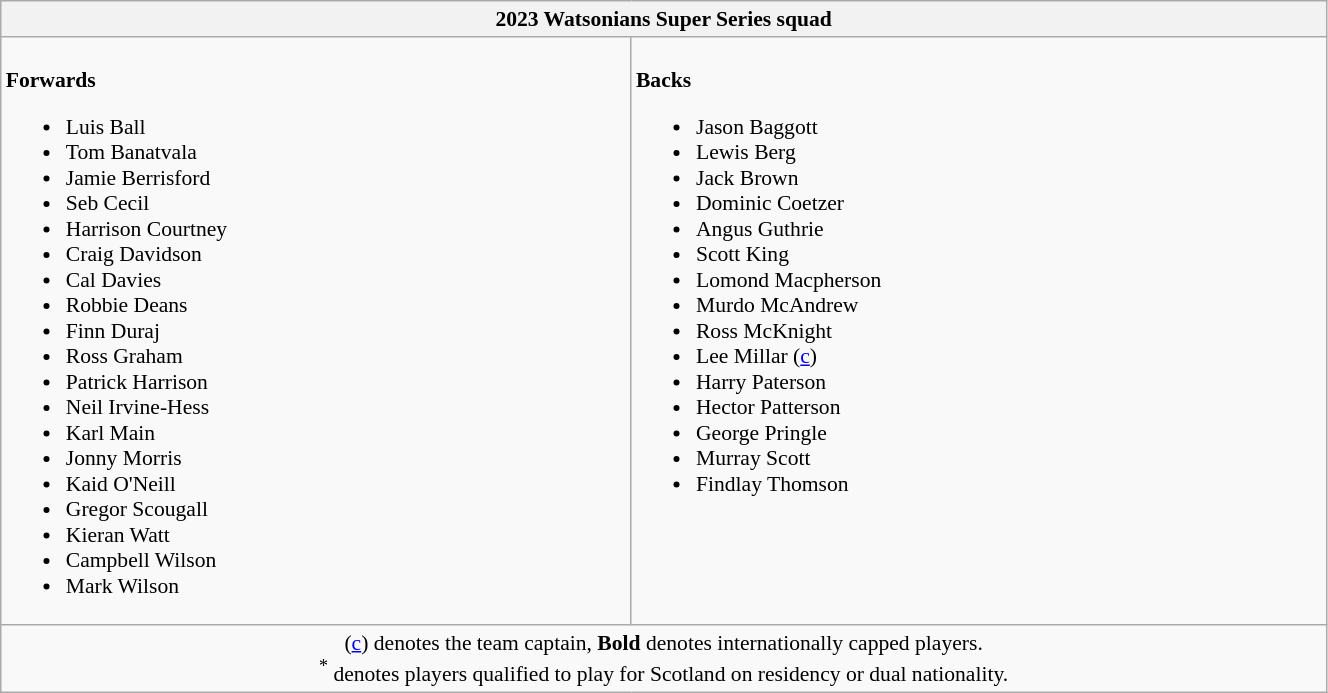<table class="wikitable" style="text-align:left; font-size:90%; width:70%">
<tr>
<th colspan="100%">2023 Watsonians Super Series squad</th>
</tr>
<tr valign="top">
<td><br><strong>Forwards</strong><ul><li> Luis Ball</li><li> Tom Banatvala</li><li> Jamie Berrisford</li><li> Seb Cecil</li><li> Harrison Courtney</li><li> Craig Davidson</li><li> Cal Davies</li><li> Robbie Deans</li><li> Finn Duraj</li><li> Ross Graham</li><li> Patrick Harrison</li><li> Neil Irvine-Hess</li><li> Karl Main</li><li> Jonny Morris</li><li> Kaid O'Neill</li><li> Gregor Scougall</li><li> Kieran Watt</li><li> Campbell Wilson</li><li> Mark Wilson</li></ul></td>
<td><br><strong>Backs</strong><ul><li> Jason Baggott</li><li> Lewis Berg</li><li> Jack Brown</li><li> Dominic Coetzer</li><li> Angus Guthrie</li><li> Scott King</li><li> Lomond Macpherson</li><li> Murdo McAndrew</li><li> Ross McKnight</li><li> Lee Millar (<a href='#'>c</a>)</li><li> Harry Paterson</li><li> Hector Patterson</li><li> George Pringle</li><li> Murray Scott</li><li> Findlay Thomson</li></ul></td>
</tr>
<tr>
<td colspan="100%" style="text-align:center;">(<a href='#'>c</a>) denotes the team captain, <strong>Bold</strong> denotes internationally capped players. <br> <sup>*</sup> denotes players qualified to play for Scotland on residency or dual nationality.</td>
</tr>
</table>
